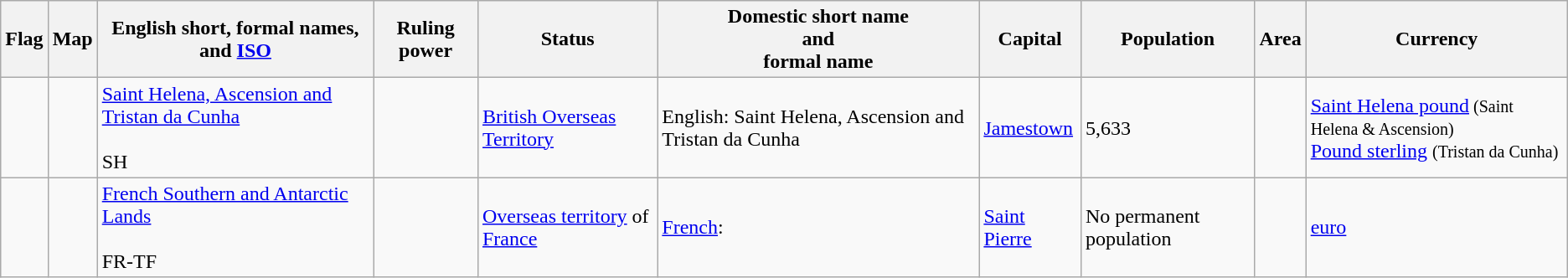<table class="wikitable sortable">
<tr>
<th class="unsortable">Flag</th>
<th class="unsortable">Map</th>
<th>English short, formal names, and <a href='#'>ISO</a></th>
<th>Ruling power</th>
<th>Status</th>
<th>Domestic short name<br>and<br>formal name</th>
<th>Capital</th>
<th>Population</th>
<th>Area</th>
<th>Currency</th>
</tr>
<tr>
<td></td>
<td></td>
<td><a href='#'>Saint Helena, Ascension and Tristan da Cunha</a><br><br>SH</td>
<td></td>
<td><a href='#'>British Overseas Territory</a></td>
<td>English: Saint Helena, Ascension and Tristan da Cunha</td>
<td><a href='#'>Jamestown</a></td>
<td>5,633</td>
<td></td>
<td><a href='#'>Saint Helena pound</a><small> (Saint Helena & Ascension)</small><br><a href='#'>Pound sterling</a> <small>(Tristan da Cunha)</small></td>
</tr>
<tr>
<td></td>
<td></td>
<td><a href='#'>French Southern and Antarctic Lands</a><br><br>FR-TF</td>
<td></td>
<td><a href='#'>Overseas territory</a> of <a href='#'>France</a></td>
<td><a href='#'>French</a>: </td>
<td><a href='#'>Saint Pierre</a></td>
<td>No permanent population</td>
<td></td>
<td><a href='#'>euro</a></td>
</tr>
</table>
